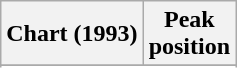<table class="wikitable sortable plainrowheaders" style="text-align:center">
<tr>
<th scope="col">Chart (1993)</th>
<th scope="col">Peak<br>position</th>
</tr>
<tr>
</tr>
<tr>
</tr>
</table>
